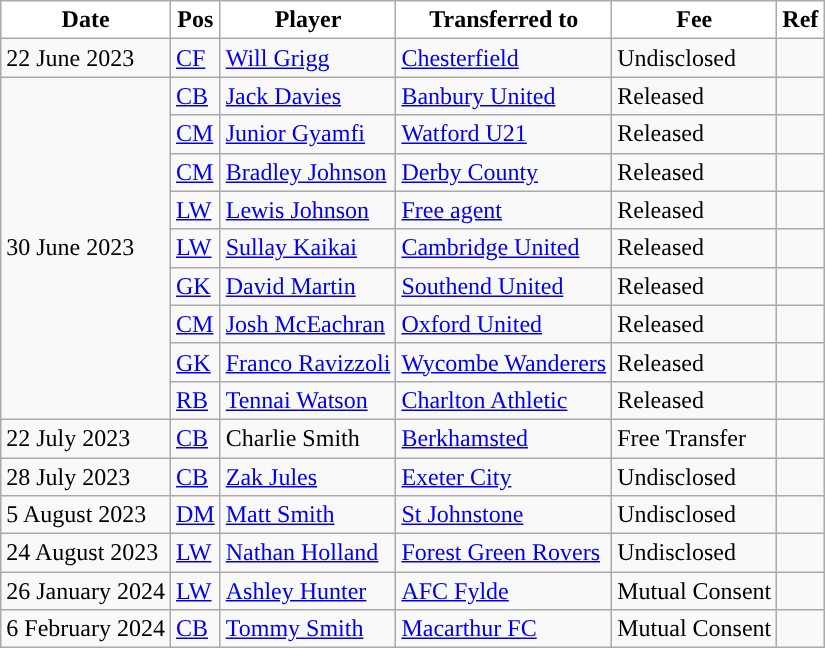<table class="wikitable plainrowheaders sortable">
<tr>
<th style="background:white; color:black; ">Date</th>
<th style="background:white; color:black; ">Pos</th>
<th style="background:white; color:black; ">Player</th>
<th style="background:white; color:black; ">Transferred to</th>
<th style="background:white; color:black; ">Fee</th>
<th style="background:white; color:black; ">Ref</th>
</tr>
<tr>
<td>22 June 2023</td>
<td><a href='#'>CF</a></td>
<td> <a href='#'>Will Grigg</a></td>
<td> <a href='#'>Chesterfield</a></td>
<td>Undisclosed</td>
<td></td>
</tr>
<tr>
<td rowspan="9">30 June 2023</td>
<td><a href='#'>CB</a></td>
<td> <a href='#'>Jack Davies</a></td>
<td> <a href='#'>Banbury United</a></td>
<td>Released</td>
<td></td>
</tr>
<tr>
<td><a href='#'>CM</a></td>
<td> <a href='#'>Junior Gyamfi</a></td>
<td> <a href='#'>Watford U21</a></td>
<td>Released</td>
<td></td>
</tr>
<tr>
<td><a href='#'>CM</a></td>
<td> <a href='#'>Bradley Johnson</a></td>
<td> <a href='#'>Derby County</a></td>
<td>Released</td>
<td></td>
</tr>
<tr>
<td><a href='#'>LW</a></td>
<td> <a href='#'>Lewis Johnson</a></td>
<td> <a href='#'>Free agent</a></td>
<td>Released</td>
<td></td>
</tr>
<tr>
<td><a href='#'>LW</a></td>
<td> <a href='#'>Sullay Kaikai</a></td>
<td> <a href='#'>Cambridge United</a></td>
<td>Released</td>
<td></td>
</tr>
<tr>
<td><a href='#'>GK</a></td>
<td> <a href='#'>David Martin</a></td>
<td> <a href='#'>Southend United</a></td>
<td>Released</td>
<td></td>
</tr>
<tr>
<td><a href='#'>CM</a></td>
<td> <a href='#'>Josh McEachran</a></td>
<td> <a href='#'>Oxford United</a></td>
<td>Released</td>
<td></td>
</tr>
<tr>
<td><a href='#'>GK</a></td>
<td> <a href='#'>Franco Ravizzoli</a></td>
<td> <a href='#'>Wycombe Wanderers</a></td>
<td>Released</td>
<td></td>
</tr>
<tr>
<td><a href='#'>RB</a></td>
<td> <a href='#'>Tennai Watson</a></td>
<td> <a href='#'>Charlton Athletic</a></td>
<td>Released</td>
<td></td>
</tr>
<tr>
<td>22 July 2023</td>
<td><a href='#'>CB</a></td>
<td> Charlie Smith</td>
<td> <a href='#'>Berkhamsted</a></td>
<td>Free Transfer</td>
<td></td>
</tr>
<tr>
<td>28 July 2023</td>
<td><a href='#'>CB</a></td>
<td> <a href='#'>Zak Jules</a></td>
<td> <a href='#'>Exeter City</a></td>
<td>Undisclosed</td>
<td></td>
</tr>
<tr>
<td>5 August 2023</td>
<td><a href='#'>DM</a></td>
<td> <a href='#'>Matt Smith</a></td>
<td> <a href='#'>St Johnstone</a></td>
<td>Undisclosed</td>
<td></td>
</tr>
<tr>
<td>24 August 2023</td>
<td><a href='#'>LW</a></td>
<td> <a href='#'>Nathan Holland</a></td>
<td> <a href='#'>Forest Green Rovers</a></td>
<td>Undisclosed</td>
<td></td>
</tr>
<tr>
<td>26 January 2024</td>
<td><a href='#'>LW</a></td>
<td> <a href='#'>Ashley Hunter</a></td>
<td> <a href='#'>AFC Fylde</a></td>
<td>Mutual Consent</td>
<td></td>
</tr>
<tr>
<td>6 February 2024</td>
<td><a href='#'>CB</a></td>
<td> <a href='#'>Tommy Smith</a></td>
<td> <a href='#'>Macarthur FC</a></td>
<td>Mutual Consent</td>
<td></td>
</tr>
</table>
